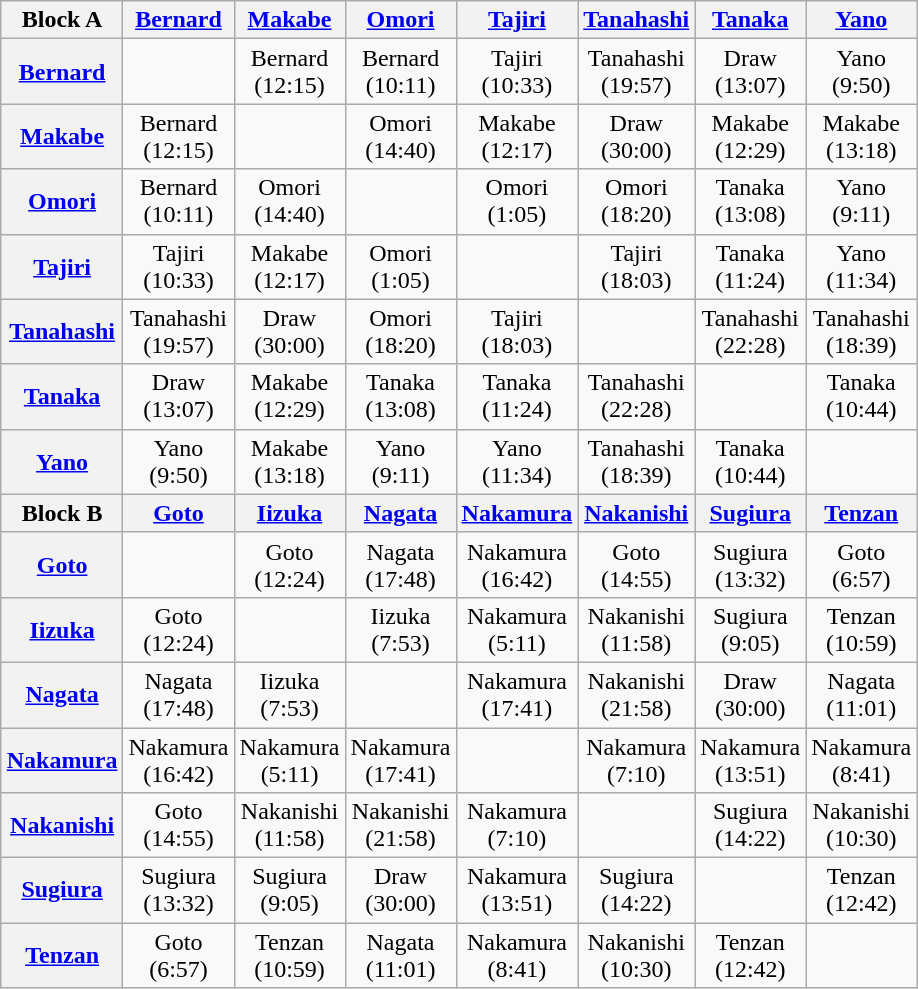<table class="wikitable" style="margin: 1em auto 1em auto">
<tr align="center">
<th>Block A</th>
<th><a href='#'>Bernard</a></th>
<th><a href='#'>Makabe</a></th>
<th><a href='#'>Omori</a></th>
<th><a href='#'>Tajiri</a></th>
<th><a href='#'>Tanahashi</a></th>
<th><a href='#'>Tanaka</a></th>
<th><a href='#'>Yano</a></th>
</tr>
<tr align="center">
<th><a href='#'>Bernard</a></th>
<td></td>
<td>Bernard<br>(12:15)</td>
<td>Bernard<br>(10:11)</td>
<td>Tajiri<br>(10:33)</td>
<td>Tanahashi<br>(19:57)</td>
<td>Draw<br>(13:07)</td>
<td>Yano<br>(9:50)</td>
</tr>
<tr align="center">
<th><a href='#'>Makabe</a></th>
<td>Bernard<br>(12:15)</td>
<td></td>
<td>Omori<br>(14:40)</td>
<td>Makabe<br>(12:17)</td>
<td>Draw<br>(30:00)</td>
<td>Makabe<br>(12:29)</td>
<td>Makabe<br>(13:18)</td>
</tr>
<tr align="center">
<th><a href='#'>Omori</a></th>
<td>Bernard<br>(10:11)</td>
<td>Omori<br>(14:40)</td>
<td></td>
<td>Omori<br>(1:05)</td>
<td>Omori<br>(18:20)</td>
<td>Tanaka<br>(13:08)</td>
<td>Yano<br>(9:11)</td>
</tr>
<tr align="center">
<th><a href='#'>Tajiri</a></th>
<td>Tajiri<br>(10:33)</td>
<td>Makabe<br>(12:17)</td>
<td>Omori<br>(1:05)</td>
<td></td>
<td>Tajiri<br>(18:03)</td>
<td>Tanaka<br>(11:24)</td>
<td>Yano<br>(11:34)</td>
</tr>
<tr align="center">
<th><a href='#'>Tanahashi</a></th>
<td>Tanahashi<br>(19:57)</td>
<td>Draw<br>(30:00)</td>
<td>Omori<br>(18:20)</td>
<td>Tajiri<br>(18:03)</td>
<td></td>
<td>Tanahashi<br>(22:28)</td>
<td>Tanahashi<br>(18:39)</td>
</tr>
<tr align="center">
<th><a href='#'>Tanaka</a></th>
<td>Draw<br>(13:07)</td>
<td>Makabe<br>(12:29)</td>
<td>Tanaka<br>(13:08)</td>
<td>Tanaka<br>(11:24)</td>
<td>Tanahashi<br>(22:28)</td>
<td></td>
<td>Tanaka<br>(10:44)</td>
</tr>
<tr align="center">
<th><a href='#'>Yano</a></th>
<td>Yano<br>(9:50)</td>
<td>Makabe<br>(13:18)</td>
<td>Yano<br>(9:11)</td>
<td>Yano<br>(11:34)</td>
<td>Tanahashi<br>(18:39)</td>
<td>Tanaka<br>(10:44)</td>
<td></td>
</tr>
<tr align="center">
<th>Block B</th>
<th><a href='#'>Goto</a></th>
<th><a href='#'>Iizuka</a></th>
<th><a href='#'>Nagata</a></th>
<th><a href='#'>Nakamura</a></th>
<th><a href='#'>Nakanishi</a></th>
<th><a href='#'>Sugiura</a></th>
<th><a href='#'>Tenzan</a></th>
</tr>
<tr align="center">
<th><a href='#'>Goto</a></th>
<td></td>
<td>Goto<br>(12:24)</td>
<td>Nagata<br>(17:48)</td>
<td>Nakamura<br>(16:42)</td>
<td>Goto<br>(14:55)</td>
<td>Sugiura<br>(13:32)</td>
<td>Goto<br>(6:57)</td>
</tr>
<tr align="center">
<th><a href='#'>Iizuka</a></th>
<td>Goto<br>(12:24)</td>
<td></td>
<td>Iizuka<br>(7:53)</td>
<td>Nakamura<br>(5:11)</td>
<td>Nakanishi<br>(11:58)</td>
<td>Sugiura<br>(9:05)</td>
<td>Tenzan<br>(10:59)</td>
</tr>
<tr align="center">
<th><a href='#'>Nagata</a></th>
<td>Nagata<br>(17:48)</td>
<td>Iizuka<br>(7:53)</td>
<td></td>
<td>Nakamura<br>(17:41)</td>
<td>Nakanishi<br>(21:58)</td>
<td>Draw<br>(30:00)</td>
<td>Nagata<br>(11:01)</td>
</tr>
<tr align="center">
<th><a href='#'>Nakamura</a></th>
<td>Nakamura<br>(16:42)</td>
<td>Nakamura<br>(5:11)</td>
<td>Nakamura<br>(17:41)</td>
<td></td>
<td>Nakamura<br>(7:10)</td>
<td>Nakamura<br>(13:51)</td>
<td>Nakamura<br>(8:41)</td>
</tr>
<tr align="center">
<th><a href='#'>Nakanishi</a></th>
<td>Goto<br>(14:55)</td>
<td>Nakanishi<br>(11:58)</td>
<td>Nakanishi<br>(21:58)</td>
<td>Nakamura<br>(7:10)</td>
<td></td>
<td>Sugiura<br>(14:22)</td>
<td>Nakanishi<br>(10:30)</td>
</tr>
<tr align="center">
<th><a href='#'>Sugiura</a></th>
<td>Sugiura<br>(13:32)</td>
<td>Sugiura<br>(9:05)</td>
<td>Draw<br>(30:00)</td>
<td>Nakamura<br>(13:51)</td>
<td>Sugiura<br>(14:22)</td>
<td></td>
<td>Tenzan<br>(12:42)</td>
</tr>
<tr align="center">
<th><a href='#'>Tenzan</a></th>
<td>Goto<br>(6:57)</td>
<td>Tenzan<br>(10:59)</td>
<td>Nagata<br>(11:01)</td>
<td>Nakamura<br>(8:41)</td>
<td>Nakanishi<br>(10:30)</td>
<td>Tenzan<br>(12:42)</td>
<td></td>
</tr>
</table>
